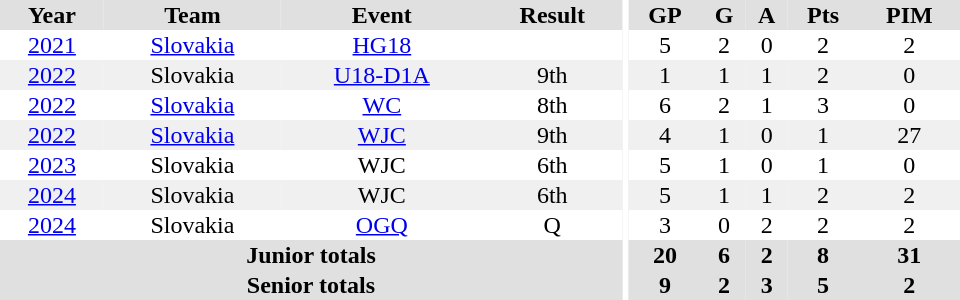<table border="0" cellpadding="1" cellspacing="0" ID="Table3" style="text-align:center; width:40em;">
<tr bgcolor="#e0e0e0">
<th>Year</th>
<th>Team</th>
<th>Event</th>
<th>Result</th>
<th rowspan="100" bgcolor="#ffffff"></th>
<th>GP</th>
<th>G</th>
<th>A</th>
<th>Pts</th>
<th>PIM</th>
</tr>
<tr>
<td><a href='#'>2021</a></td>
<td><a href='#'>Slovakia</a></td>
<td><a href='#'>HG18</a></td>
<td></td>
<td>5</td>
<td>2</td>
<td>0</td>
<td>2</td>
<td>2</td>
</tr>
<tr bgcolor="#f0f0f0">
<td><a href='#'>2022</a></td>
<td>Slovakia</td>
<td><a href='#'>U18-D1A</a></td>
<td>9th</td>
<td>1</td>
<td>1</td>
<td>1</td>
<td>2</td>
<td>0</td>
</tr>
<tr>
<td><a href='#'>2022</a></td>
<td><a href='#'>Slovakia</a></td>
<td><a href='#'>WC</a></td>
<td>8th</td>
<td>6</td>
<td>2</td>
<td>1</td>
<td>3</td>
<td>0</td>
</tr>
<tr bgcolor="#f0f0f0">
<td><a href='#'>2022</a></td>
<td><a href='#'>Slovakia</a></td>
<td><a href='#'>WJC</a></td>
<td>9th</td>
<td>4</td>
<td>1</td>
<td>0</td>
<td>1</td>
<td>27</td>
</tr>
<tr>
<td><a href='#'>2023</a></td>
<td>Slovakia</td>
<td>WJC</td>
<td>6th</td>
<td>5</td>
<td>1</td>
<td>0</td>
<td>1</td>
<td>0</td>
</tr>
<tr bgcolor="#f0f0f0">
<td><a href='#'>2024</a></td>
<td>Slovakia</td>
<td>WJC</td>
<td>6th</td>
<td>5</td>
<td>1</td>
<td>1</td>
<td>2</td>
<td>2</td>
</tr>
<tr>
<td><a href='#'>2024</a></td>
<td>Slovakia</td>
<td><a href='#'>OGQ</a></td>
<td>Q</td>
<td>3</td>
<td>0</td>
<td>2</td>
<td>2</td>
<td>2</td>
</tr>
<tr bgcolor="#e0e0e0">
<th colspan="4">Junior totals</th>
<th>20</th>
<th>6</th>
<th>2</th>
<th>8</th>
<th>31</th>
</tr>
<tr bgcolor="#e0e0e0">
<th colspan="4">Senior totals</th>
<th>9</th>
<th>2</th>
<th>3</th>
<th>5</th>
<th>2</th>
</tr>
</table>
